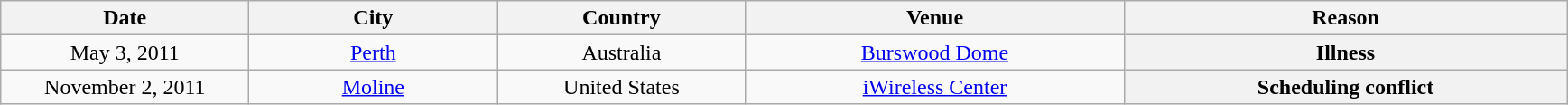<table class="wikitable plainrowheaders" style="text-align:center;">
<tr>
<th scope="col" style="width:11em;">Date</th>
<th scope="col" style="width:11em;">City</th>
<th scope="col" style="width:11em;">Country</th>
<th scope="col" style="width:17em;">Venue</th>
<th scope="col" style="width:20em;">Reason</th>
</tr>
<tr>
<td>May 3, 2011</td>
<td><a href='#'>Perth</a></td>
<td>Australia</td>
<td><a href='#'>Burswood Dome</a></td>
<th scope="row" style="text-align:center;">Illness</th>
</tr>
<tr>
<td>November 2, 2011</td>
<td><a href='#'>Moline</a></td>
<td>United States</td>
<td><a href='#'>iWireless Center</a></td>
<th scope="row" style="text-align:center;">Scheduling conflict</th>
</tr>
</table>
